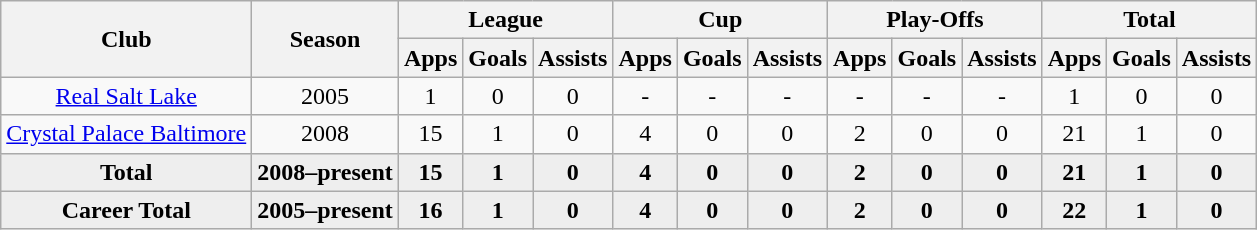<table class="wikitable" style="text-align: center;">
<tr>
<th rowspan="2">Club</th>
<th rowspan="2">Season</th>
<th colspan="3">League</th>
<th colspan="3">Cup</th>
<th colspan="3">Play-Offs</th>
<th colspan="3">Total</th>
</tr>
<tr>
<th>Apps</th>
<th>Goals</th>
<th>Assists</th>
<th>Apps</th>
<th>Goals</th>
<th>Assists</th>
<th>Apps</th>
<th>Goals</th>
<th>Assists</th>
<th>Apps</th>
<th>Goals</th>
<th>Assists</th>
</tr>
<tr>
<td rowspan="1" valign="top"><a href='#'>Real Salt Lake</a></td>
<td>2005</td>
<td>1</td>
<td>0</td>
<td>0</td>
<td>-</td>
<td>-</td>
<td>-</td>
<td>-</td>
<td>-</td>
<td>-</td>
<td>1</td>
<td>0</td>
<td>0</td>
</tr>
<tr>
<td><a href='#'>Crystal Palace Baltimore</a></td>
<td>2008</td>
<td>15</td>
<td>1</td>
<td>0</td>
<td>4</td>
<td>0</td>
<td>0</td>
<td>2</td>
<td>0</td>
<td>0</td>
<td>21</td>
<td>1</td>
<td>0</td>
</tr>
<tr style="font-weight:bold; background-color:#eeeeee;">
<td><strong>Total</strong></td>
<td>2008–present</td>
<td>15</td>
<td>1</td>
<td>0</td>
<td>4</td>
<td>0</td>
<td>0</td>
<td>2</td>
<td>0</td>
<td>0</td>
<td>21</td>
<td>1</td>
<td>0</td>
</tr>
<tr style="font-weight:bold; background-color:#eeeeee;">
<td><strong>Career Total</strong></td>
<td>2005–present</td>
<td>16</td>
<td>1</td>
<td>0</td>
<td>4</td>
<td>0</td>
<td>0</td>
<td>2</td>
<td>0</td>
<td>0</td>
<td>22</td>
<td>1</td>
<td>0</td>
</tr>
</table>
